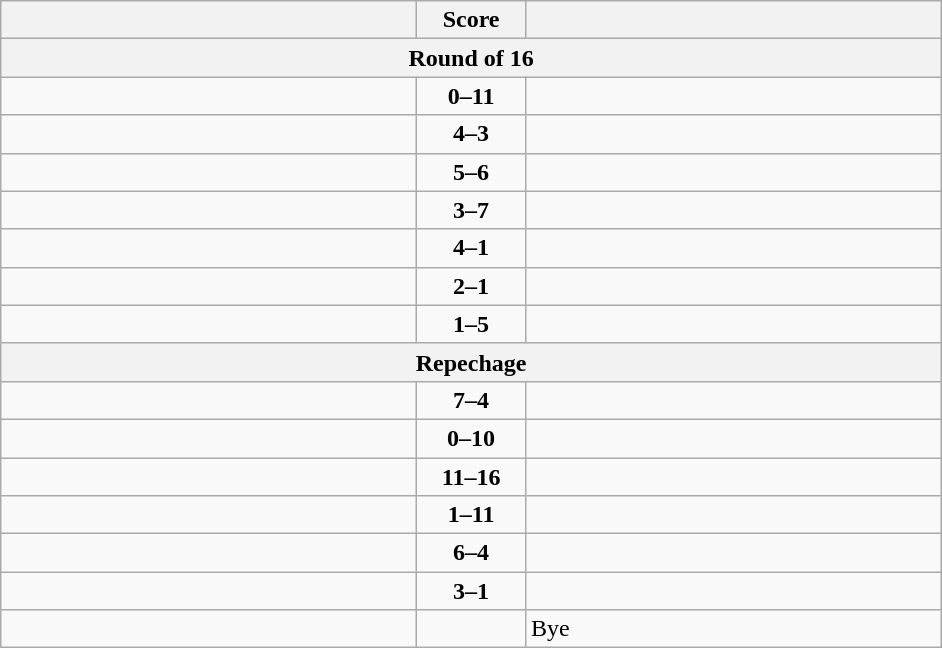<table class="wikitable" style="text-align: left;">
<tr>
<th align="right" width="270"></th>
<th width="65">Score</th>
<th align="left" width="270"></th>
</tr>
<tr>
<th colspan="3">Round of 16</th>
</tr>
<tr>
<td></td>
<td align=center><strong>0–11</strong></td>
<td><strong></strong></td>
</tr>
<tr>
<td><strong></strong></td>
<td align=center><strong>4–3</strong></td>
<td></td>
</tr>
<tr>
<td></td>
<td align=center><strong>5–6</strong></td>
<td><strong></strong></td>
</tr>
<tr>
<td></td>
<td align=center><strong>3–7</strong></td>
<td><strong></strong></td>
</tr>
<tr>
<td><strong></strong></td>
<td align=center><strong>4–1</strong></td>
<td></td>
</tr>
<tr>
<td><strong></strong></td>
<td align=center><strong>2–1</strong></td>
<td></td>
</tr>
<tr>
<td></td>
<td align=center><strong>1–5</strong></td>
<td><strong></strong></td>
</tr>
<tr>
<th colspan="3">Repechage</th>
</tr>
<tr>
<td><strong></strong></td>
<td align=center><strong>7–4</strong></td>
<td></td>
</tr>
<tr>
<td></td>
<td align=center><strong>0–10</strong></td>
<td><strong></strong></td>
</tr>
<tr>
<td></td>
<td align=center><strong>11–16</strong></td>
<td><strong></strong></td>
</tr>
<tr>
<td></td>
<td align=center><strong>1–11</strong></td>
<td><strong></strong></td>
</tr>
<tr>
<td><strong></strong></td>
<td align=center><strong>6–4</strong></td>
<td></td>
</tr>
<tr>
<td><strong></strong></td>
<td align=center><strong>3–1</strong></td>
<td></td>
</tr>
<tr>
<td><strong></strong></td>
<td></td>
<td>Bye</td>
</tr>
</table>
